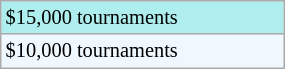<table class="wikitable"  style="font-size:85%; width:15%;">
<tr style="background:#afeeee;">
<td>$15,000 tournaments</td>
</tr>
<tr style="background:#f0f8ff;">
<td>$10,000 tournaments</td>
</tr>
</table>
